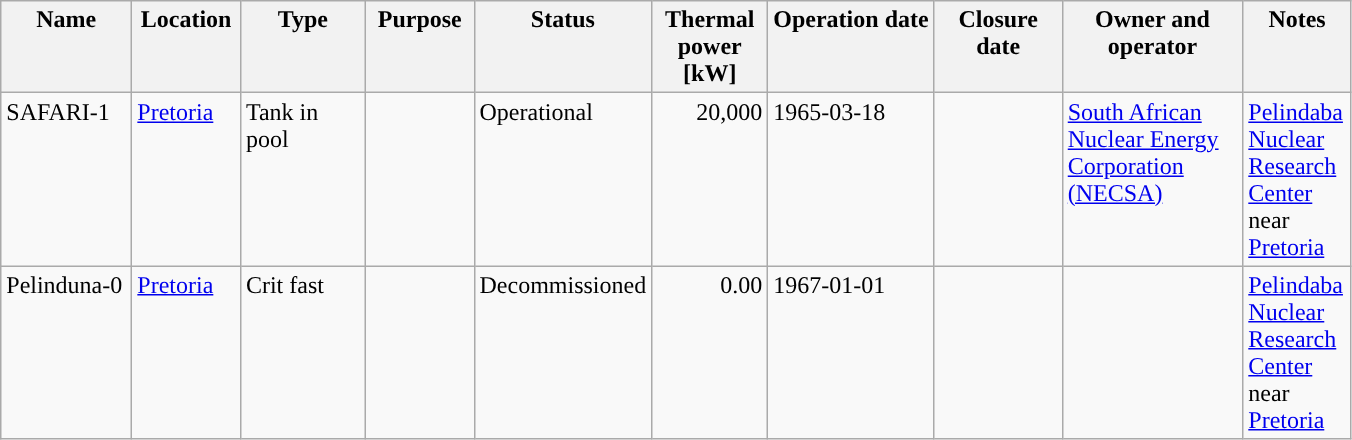<table class="wikitable" >
<tr valign="top">
<th width="80">Name</th>
<th width="65">Location</th>
<th width="76">Type</th>
<th width="65">Purpose</th>
<th width="91">Status</th>
<th width="70“">Thermal power [kW]</th>
<th width=„67“>Operation date</th>
<th width="78“">Closure date</th>
<th width="113“">Owner and operator</th>
<th width="65">Notes</th>
</tr>
<tr valign="top">
<td>SAFARI-1</td>
<td><a href='#'>Pretoria</a></td>
<td>Tank in pool</td>
<td></td>
<td>Operational</td>
<td align="right">20,000</td>
<td>1965-03-18</td>
<td></td>
<td><a href='#'>South African Nuclear Energy Corporation (NECSA)</a></td>
<td><a href='#'>Pelindaba Nuclear Research Center</a> near <a href='#'>Pretoria</a> </td>
</tr>
<tr valign="top">
<td>Pelinduna-0</td>
<td><a href='#'>Pretoria</a></td>
<td>Crit fast</td>
<td></td>
<td>Decommissioned</td>
<td align="right">0.00</td>
<td>1967-01-01</td>
<td></td>
<td> </td>
<td><a href='#'>Pelindaba Nuclear Research Center</a> near <a href='#'>Pretoria</a> </td>
</tr>
</table>
